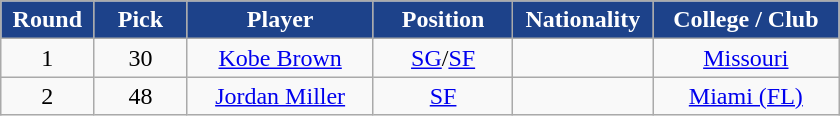<table class="wikitable sortable sortable">
<tr>
<th style="background:#1d428a; color:white" width="10%">Round</th>
<th style="background:#1d428a; color:white" width="10%">Pick</th>
<th style="background:#1d428a; color:white" width="20%">Player</th>
<th style="background:#1d428a; color:white" width="15%">Position</th>
<th style="background:#1d428a; color:white" width="15%">Nationality</th>
<th style="background:#1d428a; color:white" width="20%">College / Club</th>
</tr>
<tr style="text-align: center">
<td>1</td>
<td>30</td>
<td scope="row"><a href='#'>Kobe Brown</a></td>
<td><a href='#'>SG</a>/<a href='#'>SF</a></td>
<td></td>
<td><a href='#'>Missouri</a> </td>
</tr>
<tr style="text-align: center">
<td>2</td>
<td>48</td>
<td scope="row"><a href='#'>Jordan Miller</a></td>
<td><a href='#'>SF</a></td>
<td></td>
<td><a href='#'>Miami (FL)</a></td>
</tr>
</table>
